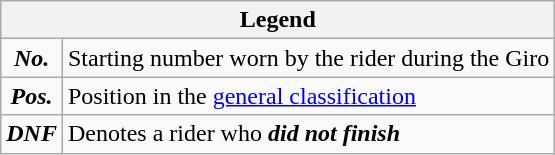<table class="wikitable">
<tr>
<th colspan=2>Legend</th>
</tr>
<tr>
<td align=center><strong><em>No.</em></strong></td>
<td>Starting number worn by the rider during the Giro</td>
</tr>
<tr>
<td align=center><strong><em>Pos.</em></strong></td>
<td>Position in the <a href='#'>general classification</a></td>
</tr>
<tr>
<td align=center><strong><em>DNF</em></strong></td>
<td>Denotes a rider who <strong><em>did not finish</em></strong></td>
</tr>
</table>
